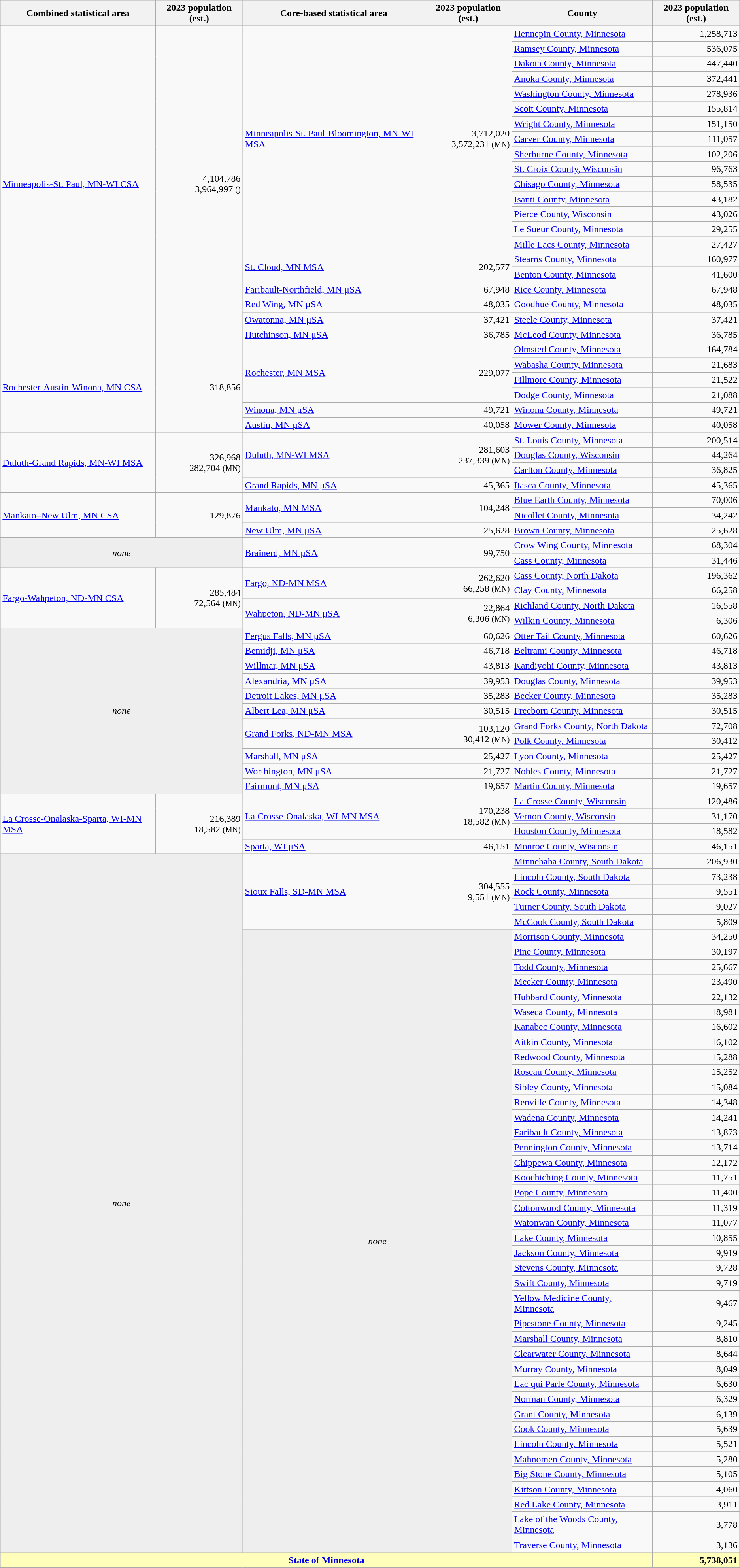<table class=wikitable>
<tr>
<th>Combined statistical area</th>
<th>2023 population (est.)</th>
<th>Core-based statistical area</th>
<th>2023 population (est.)</th>
<th>County</th>
<th>2023 population (est.)</th>
</tr>
<tr>
<td rowspan="21"><a href='#'><span>Minneapolis-St. Paul, MN-WI CSA</span></a></td>
<td rowspan="21" align="right"><span>4,104,786</span><br>3,964,997 <small>()</small></td>
<td rowspan="15"><a href='#'><span>Minneapolis-St. Paul-Bloomington, MN-WI MSA</span></a></td>
<td rowspan="15" align="right"><span>3,712,020</span><br>3,572,231 <small>(MN)</small></td>
<td><a href='#'>Hennepin County, Minnesota</a></td>
<td align=right>1,258,713</td>
</tr>
<tr>
<td><a href='#'>Ramsey County, Minnesota</a></td>
<td align=right>536,075</td>
</tr>
<tr>
<td><a href='#'>Dakota County, Minnesota</a></td>
<td align=right>447,440</td>
</tr>
<tr>
<td><a href='#'>Anoka County, Minnesota</a></td>
<td align=right>372,441</td>
</tr>
<tr>
<td><a href='#'>Washington County, Minnesota</a></td>
<td align=right>278,936</td>
</tr>
<tr>
<td><a href='#'>Scott County, Minnesota</a></td>
<td align=right>155,814</td>
</tr>
<tr>
<td><a href='#'>Wright County, Minnesota</a></td>
<td align=right>151,150</td>
</tr>
<tr>
<td><a href='#'>Carver County, Minnesota</a></td>
<td align=right>111,057</td>
</tr>
<tr>
<td><a href='#'>Sherburne County, Minnesota</a></td>
<td align=right>102,206</td>
</tr>
<tr>
<td><a href='#'><span>St. Croix County, Wisconsin</span></a></td>
<td align=right><span>96,763</span></td>
</tr>
<tr>
<td><a href='#'>Chisago County, Minnesota</a></td>
<td align=right>58,535</td>
</tr>
<tr>
<td><a href='#'>Isanti County, Minnesota</a></td>
<td align=right>43,182</td>
</tr>
<tr>
<td><a href='#'><span>Pierce County, Wisconsin</span></a></td>
<td align=right><span>43,026</span></td>
</tr>
<tr>
<td><a href='#'>Le Sueur County, Minnesota</a></td>
<td align=right>29,255</td>
</tr>
<tr>
<td><a href='#'>Mille Lacs County, Minnesota</a></td>
<td align=right>27,427</td>
</tr>
<tr>
<td rowspan=2><a href='#'>St. Cloud, MN MSA</a></td>
<td rowspan="2" align="right">202,577</td>
<td><a href='#'>Stearns County, Minnesota</a></td>
<td align="right">160,977</td>
</tr>
<tr>
<td><a href='#'>Benton County, Minnesota</a></td>
<td align="right">41,600</td>
</tr>
<tr>
<td rowspan=1><a href='#'>Faribault-Northfield, MN μSA</a></td>
<td rowspan="1" align="right">67,948</td>
<td><a href='#'>Rice County, Minnesota</a></td>
<td align="right">67,948</td>
</tr>
<tr>
<td rowspan=1><a href='#'>Red Wing, MN μSA</a></td>
<td rowspan="1" align="right">48,035</td>
<td><a href='#'>Goodhue County, Minnesota</a></td>
<td align="right">48,035</td>
</tr>
<tr>
<td rowspan=1><a href='#'>Owatonna, MN μSA</a></td>
<td rowspan="1" align="right">37,421</td>
<td><a href='#'>Steele County, Minnesota</a></td>
<td align="right">37,421</td>
</tr>
<tr>
<td rowspan=1><a href='#'>Hutchinson, MN μSA</a></td>
<td rowspan="1" align="right">36,785</td>
<td><a href='#'>McLeod County, Minnesota</a></td>
<td align="right">36,785</td>
</tr>
<tr>
<td rowspan="6"><a href='#'>Rochester-Austin-Winona, MN CSA</a></td>
<td rowspan="6" align="right">318,856</td>
<td rowspan=4><a href='#'>Rochester, MN MSA</a></td>
<td rowspan="4" align="right">229,077</td>
<td><a href='#'>Olmsted County, Minnesota</a></td>
<td align="right">164,784</td>
</tr>
<tr>
<td><a href='#'>Wabasha County, Minnesota</a></td>
<td align="right">21,683</td>
</tr>
<tr>
<td><a href='#'>Fillmore County, Minnesota</a></td>
<td align=right>21,522</td>
</tr>
<tr>
<td><a href='#'>Dodge County, Minnesota</a></td>
<td align="right">21,088</td>
</tr>
<tr>
<td rowspan=1><a href='#'>Winona, MN μSA</a></td>
<td rowspan="1" align="right">49,721</td>
<td><a href='#'>Winona County, Minnesota</a></td>
<td align="right">49,721</td>
</tr>
<tr>
<td rowspan=1><a href='#'>Austin, MN μSA</a></td>
<td rowspan=1 align=right>40,058</td>
<td><a href='#'>Mower County, Minnesota</a></td>
<td align=right>40,058</td>
</tr>
<tr>
<td rowspan=4><a href='#'><span>Duluth-Grand Rapids, MN-WI MSA</span></a></td>
<td rowspan=4 align="right"><span>326,968</span><br>282,704 <small>(MN)</small></td>
<td rowspan=3><a href='#'><span>Duluth, MN-WI MSA</span></a></td>
<td rowspan=3 align="right"><span>281,603</span><br>237,339 <small>(MN)</small></td>
<td><a href='#'>St. Louis County, Minnesota</a></td>
<td align="right">200,514</td>
</tr>
<tr>
<td><a href='#'><span>Douglas County, Wisconsin</span></a></td>
<td align=right><span>44,264</span></td>
</tr>
<tr>
<td><a href='#'>Carlton County, Minnesota</a></td>
<td align="right">36,825</td>
</tr>
<tr>
<td rowspan=1><a href='#'>Grand Rapids, MN μSA</a></td>
<td rowspan="1" align="right">45,365</td>
<td><a href='#'>Itasca County, Minnesota</a></td>
<td align="right">45,365</td>
</tr>
<tr>
<td rowspan="3"><a href='#'>Mankato–New Ulm, MN CSA</a></td>
<td rowspan="3" align="right">129,876</td>
<td rowspan=2><a href='#'>Mankato, MN MSA</a></td>
<td rowspan="2" align="right">104,248</td>
<td><a href='#'>Blue Earth County, Minnesota</a></td>
<td align="right">70,006</td>
</tr>
<tr>
<td><a href='#'>Nicollet County, Minnesota</a></td>
<td align="right">34,242</td>
</tr>
<tr>
<td rowspan=1><a href='#'>New Ulm, MN μSA</a></td>
<td rowspan="1" align="right">25,628</td>
<td><a href='#'>Brown County, Minnesota</a></td>
<td align="right">25,628</td>
</tr>
<tr>
<td colspan="2" rowspan="2" align="center" bgcolor="#EEEEEE"><em>none</em></td>
<td rowspan=2><a href='#'>Brainerd, MN μSA</a></td>
<td rowspan="2" align="right">99,750</td>
<td><a href='#'>Crow Wing County, Minnesota</a></td>
<td align="right">68,304</td>
</tr>
<tr>
<td><a href='#'>Cass County, Minnesota</a></td>
<td align="right">31,446</td>
</tr>
<tr>
<td rowspan=4><a href='#'><span>Fargo-Wahpeton, ND-MN CSA</span></a></td>
<td rowspan="4" align="right"><span>285,484</span><br>72,564 <small>(MN)</small></td>
<td rowspan=2><a href='#'><span>Fargo, ND-MN MSA</span></a></td>
<td rowspan="2" align="right"><span>262,620</span><br>66,258 <small>(MN)</small></td>
<td><a href='#'><span>Cass County, North Dakota</span></a></td>
<td align=right><span>196,362</span></td>
</tr>
<tr>
<td><a href='#'>Clay County, Minnesota</a></td>
<td align="right">66,258</td>
</tr>
<tr>
<td rowspan=2><a href='#'><span>Wahpeton, ND-MN μSA</span></a></td>
<td rowspan="2" align="right"><span>22,864</span><br>6,306 <small>(MN)</small></td>
<td><a href='#'><span>Richland County, North Dakota</span></a></td>
<td align=right><span>16,558</span></td>
</tr>
<tr>
<td><a href='#'>Wilkin County, Minnesota</a></td>
<td align="right">6,306</td>
</tr>
<tr>
<td colspan="2" rowspan="11" align="center" bgcolor="#EEEEEE"><em>none</em></td>
<td rowspan=1><a href='#'>Fergus Falls, MN μSA</a></td>
<td rowspan="1" align="right">60,626</td>
<td><a href='#'>Otter Tail County, Minnesota</a></td>
<td align="right">60,626</td>
</tr>
<tr>
<td rowspan=1><a href='#'>Bemidji, MN μSA</a></td>
<td rowspan="1" align="right">46,718</td>
<td><a href='#'>Beltrami County, Minnesota</a></td>
<td align="right">46,718</td>
</tr>
<tr>
<td rowspan=1><a href='#'>Willmar, MN μSA</a></td>
<td rowspan="1" align="right">43,813</td>
<td><a href='#'>Kandiyohi County, Minnesota</a></td>
<td align="right">43,813</td>
</tr>
<tr>
<td rowspan=1><a href='#'>Alexandria, MN μSA</a></td>
<td rowspan="1" align="right">39,953</td>
<td><a href='#'>Douglas County, Minnesota</a></td>
<td align="right">39,953</td>
</tr>
<tr>
<td rowspan=1><a href='#'>Detroit Lakes, MN μSA</a></td>
<td rowspan="1" align="right">35,283</td>
<td><a href='#'>Becker County, Minnesota</a></td>
<td align="right">35,283</td>
</tr>
<tr>
<td rowspan=1><a href='#'>Albert Lea, MN μSA</a></td>
<td rowspan="1" align="right">30,515</td>
<td><a href='#'>Freeborn County, Minnesota</a></td>
<td align="right">30,515</td>
</tr>
<tr>
<td rowspan=2><a href='#'><span>Grand Forks, ND-MN MSA</span></a></td>
<td rowspan="2" align="right"><span>103,120</span><br>30,412 <small>(MN)</small></td>
<td><a href='#'><span>Grand Forks County, North Dakota</span></a></td>
<td align=right><span>72,708</span></td>
</tr>
<tr>
<td><a href='#'>Polk County, Minnesota</a></td>
<td align="right">30,412</td>
</tr>
<tr>
<td rowspan=1><a href='#'>Marshall, MN μSA</a></td>
<td rowspan="1" align="right">25,427</td>
<td><a href='#'>Lyon County, Minnesota</a></td>
<td align="right">25,427</td>
</tr>
<tr>
<td rowspan=1><a href='#'>Worthington, MN μSA</a></td>
<td rowspan="1" align="right">21,727</td>
<td><a href='#'>Nobles County, Minnesota</a></td>
<td align="right">21,727</td>
</tr>
<tr>
<td rowspan=1><a href='#'>Fairmont, MN μSA</a></td>
<td rowspan="1" align="right">19,657</td>
<td><a href='#'>Martin County, Minnesota</a></td>
<td align="right">19,657</td>
</tr>
<tr>
<td rowspan=4><a href='#'><span>La Crosse-Onalaska-Sparta, WI-MN MSA</span></a></td>
<td rowspan="4" align="right"><span>216,389</span><br>18,582 <small>(MN)</small></td>
<td rowspan=3><a href='#'><span>La Crosse-Onalaska, WI-MN MSA</span></a></td>
<td rowspan="3" align="right"><span>170,238</span><br>18,582 <small>(MN)</small></td>
<td><a href='#'><span>La Crosse County, Wisconsin</span></a></td>
<td align=right><span>120,486</span></td>
</tr>
<tr>
<td><a href='#'><span>Vernon County, Wisconsin</span></a></td>
<td align=right><span>31,170</span></td>
</tr>
<tr>
<td><a href='#'>Houston County, Minnesota</a></td>
<td align="right">18,582</td>
</tr>
<tr>
<td rowspan=1><a href='#'><span>Sparta, WI μSA</span></a></td>
<td rowspan="1" align="right"><span>46,151</span></td>
<td><a href='#'><span>Monroe County, Wisconsin</span></a></td>
<td align=right><span>46,151</span></td>
</tr>
<tr>
<td colspan="2" rowspan="45" align="center" bgcolor="#EEEEEE"><em>none</em></td>
<td rowspan=5><a href='#'><span>Sioux Falls, SD-MN MSA</span></a></td>
<td rowspan="5" align="right"><span>304,555</span><br>9,551 <small>(MN)</small></td>
<td><a href='#'><span>Minnehaha County, South Dakota</span></a></td>
<td align=right><span>206,930</span></td>
</tr>
<tr>
<td><a href='#'><span>Lincoln County, South Dakota</span></a></td>
<td align=right><span>73,238</span></td>
</tr>
<tr>
<td><a href='#'>Rock County, Minnesota</a></td>
<td align=right>9,551</td>
</tr>
<tr>
<td><a href='#'><span>Turner County, South Dakota</span></a></td>
<td align=right><span>9,027</span></td>
</tr>
<tr>
<td><a href='#'><span>McCook County, South Dakota</span></a></td>
<td align=right><span>5,809</span></td>
</tr>
<tr>
<td colspan="2" rowspan="40" align="center" bgcolor="#EEEEEE"><em>none</em></td>
<td><a href='#'>Morrison County, Minnesota</a></td>
<td align="right">34,250</td>
</tr>
<tr>
<td><a href='#'>Pine County, Minnesota</a></td>
<td align="right">30,197</td>
</tr>
<tr>
<td><a href='#'>Todd County, Minnesota</a></td>
<td align="right">25,667</td>
</tr>
<tr>
<td><a href='#'>Meeker County, Minnesota</a></td>
<td align="right">23,490</td>
</tr>
<tr>
<td><a href='#'>Hubbard County, Minnesota</a></td>
<td align="right">22,132</td>
</tr>
<tr>
<td><a href='#'>Waseca County, Minnesota</a></td>
<td align="right">18,981</td>
</tr>
<tr>
<td><a href='#'>Kanabec County, Minnesota</a></td>
<td align=right>16,602</td>
</tr>
<tr>
<td><a href='#'>Aitkin County, Minnesota</a></td>
<td align=right>16,102</td>
</tr>
<tr>
<td><a href='#'>Redwood County, Minnesota</a></td>
<td align=right>15,288</td>
</tr>
<tr>
<td><a href='#'>Roseau County, Minnesota</a></td>
<td align=right>15,252</td>
</tr>
<tr>
<td><a href='#'>Sibley County, Minnesota</a></td>
<td align=right>15,084</td>
</tr>
<tr>
<td><a href='#'>Renville County, Minnesota</a></td>
<td align=right>14,348</td>
</tr>
<tr>
<td><a href='#'>Wadena County, Minnesota</a></td>
<td align=right>14,241</td>
</tr>
<tr>
<td><a href='#'>Faribault County, Minnesota</a></td>
<td align=right>13,873</td>
</tr>
<tr>
<td><a href='#'>Pennington County, Minnesota</a></td>
<td align=right>13,714</td>
</tr>
<tr>
<td><a href='#'>Chippewa County, Minnesota</a></td>
<td align=right>12,172</td>
</tr>
<tr>
<td><a href='#'>Koochiching County, Minnesota</a></td>
<td align=right>11,751</td>
</tr>
<tr>
<td><a href='#'>Pope County, Minnesota</a></td>
<td align=right>11,400</td>
</tr>
<tr>
<td><a href='#'>Cottonwood County, Minnesota</a></td>
<td align=right>11,319</td>
</tr>
<tr>
<td><a href='#'>Watonwan County, Minnesota</a></td>
<td align=right>11,077</td>
</tr>
<tr>
<td><a href='#'>Lake County, Minnesota</a></td>
<td align=right>10,855</td>
</tr>
<tr>
<td><a href='#'>Jackson County, Minnesota</a></td>
<td align=right>9,919</td>
</tr>
<tr>
<td><a href='#'>Stevens County, Minnesota</a></td>
<td align=right>9,728</td>
</tr>
<tr>
<td><a href='#'>Swift County, Minnesota</a></td>
<td align=right>9,719</td>
</tr>
<tr>
<td><a href='#'>Yellow Medicine County, Minnesota</a></td>
<td align=right>9,467</td>
</tr>
<tr>
<td><a href='#'>Pipestone County, Minnesota</a></td>
<td align=right>9,245</td>
</tr>
<tr>
<td><a href='#'>Marshall County, Minnesota</a></td>
<td align=right>8,810</td>
</tr>
<tr>
<td><a href='#'>Clearwater County, Minnesota</a></td>
<td align=right>8,644</td>
</tr>
<tr>
<td><a href='#'>Murray County, Minnesota</a></td>
<td align=right>8,049</td>
</tr>
<tr>
<td><a href='#'>Lac qui Parle County, Minnesota</a></td>
<td align=right>6,630</td>
</tr>
<tr>
<td><a href='#'>Norman County, Minnesota</a></td>
<td align=right>6,329</td>
</tr>
<tr>
<td><a href='#'>Grant County, Minnesota</a></td>
<td align=right>6,139</td>
</tr>
<tr>
<td><a href='#'>Cook County, Minnesota</a></td>
<td align=right>5,639</td>
</tr>
<tr>
<td><a href='#'>Lincoln County, Minnesota</a></td>
<td align=right>5,521</td>
</tr>
<tr>
<td><a href='#'>Mahnomen County, Minnesota</a></td>
<td align=right>5,280</td>
</tr>
<tr>
<td><a href='#'>Big Stone County, Minnesota</a></td>
<td align=right>5,105</td>
</tr>
<tr>
<td><a href='#'>Kittson County, Minnesota</a></td>
<td align=right>4,060</td>
</tr>
<tr>
<td><a href='#'>Red Lake County, Minnesota</a></td>
<td align=right>3,911</td>
</tr>
<tr>
<td><a href='#'>Lake of the Woods County, Minnesota</a></td>
<td align=right>3,778</td>
</tr>
<tr>
<td><a href='#'>Traverse County, Minnesota</a></td>
<td align=right>3,136</td>
</tr>
<tr style="font-weight:bold;" bgcolor=#FFFFBB>
<td colspan=5 align=center><a href='#'>State of Minnesota</a></td>
<td align=right>5,738,051</td>
</tr>
</table>
